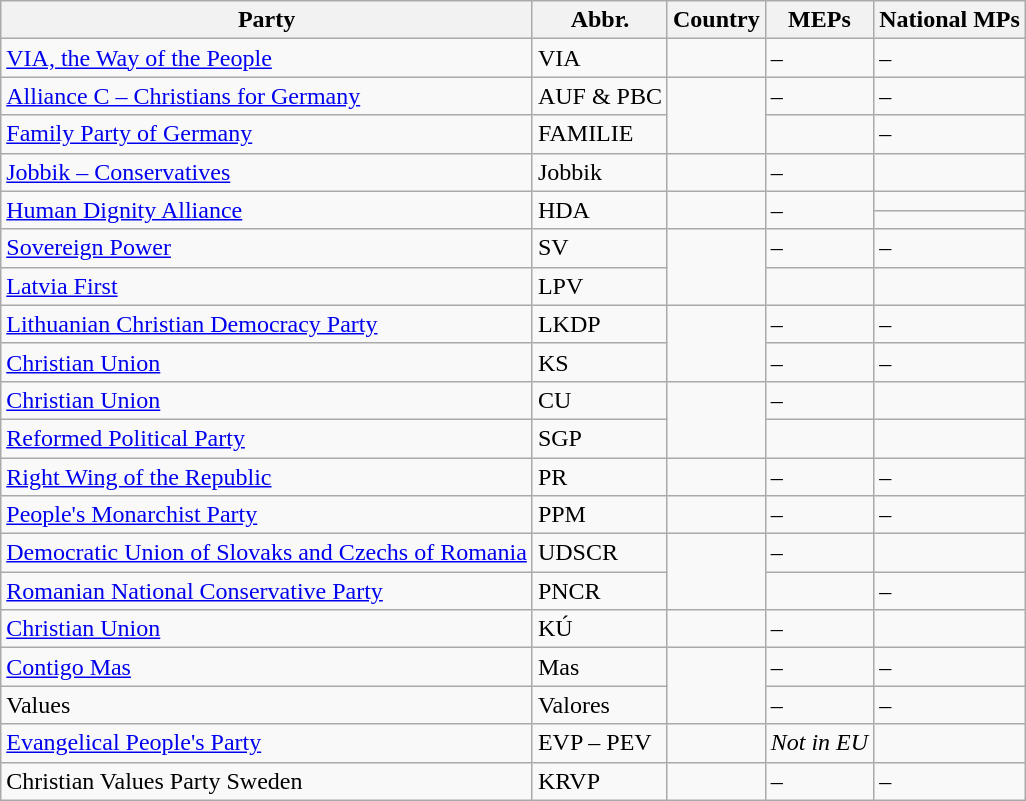<table class="wikitable sortable">
<tr>
<th>Party</th>
<th>Abbr.</th>
<th>Country</th>
<th>MEPs</th>
<th>National MPs</th>
</tr>
<tr>
<td><a href='#'>VIA, the Way of the People</a></td>
<td>VIA</td>
<td></td>
<td>–</td>
<td>–</td>
</tr>
<tr>
<td><a href='#'>Alliance C – Christians for Germany</a></td>
<td>AUF & PBC</td>
<td rowspan="2"></td>
<td>–</td>
<td>–</td>
</tr>
<tr>
<td><a href='#'>Family Party of Germany</a></td>
<td>FAMILIE</td>
<td></td>
<td>–</td>
</tr>
<tr>
<td><a href='#'>Jobbik – Conservatives</a></td>
<td>Jobbik</td>
<td></td>
<td>–</td>
<td></td>
</tr>
<tr>
<td rowspan=2><a href='#'>Human Dignity Alliance</a></td>
<td rowspan=2>HDA</td>
<td rowspan=2></td>
<td rowspan=2>–</td>
<td> </td>
</tr>
<tr>
<td> </td>
</tr>
<tr>
<td><a href='#'>Sovereign Power</a></td>
<td>SV</td>
<td rowspan=2></td>
<td>–</td>
<td>–</td>
</tr>
<tr>
<td><a href='#'>Latvia First</a></td>
<td>LPV</td>
<td></td>
<td></td>
</tr>
<tr>
<td><a href='#'>Lithuanian Christian Democracy Party</a></td>
<td>LKDP</td>
<td rowspan="2"></td>
<td>–</td>
<td>–</td>
</tr>
<tr>
<td><a href='#'>Christian Union</a></td>
<td>KS</td>
<td>–</td>
<td>–</td>
</tr>
<tr>
<td><a href='#'>Christian Union</a></td>
<td>CU</td>
<td rowspan="2"></td>
<td>–</td>
<td></td>
</tr>
<tr>
<td><a href='#'>Reformed Political Party</a></td>
<td>SGP</td>
<td></td>
<td></td>
</tr>
<tr>
<td><a href='#'>Right Wing of the Republic</a></td>
<td>PR</td>
<td></td>
<td>–</td>
<td>–</td>
</tr>
<tr>
<td><a href='#'>People's Monarchist Party</a></td>
<td>PPM</td>
<td></td>
<td>–</td>
<td>–</td>
</tr>
<tr>
<td><a href='#'>Democratic Union of Slovaks and Czechs of Romania</a></td>
<td>UDSCR</td>
<td rowspan="2"></td>
<td>–</td>
<td></td>
</tr>
<tr>
<td><a href='#'>Romanian National Conservative Party</a></td>
<td>PNCR</td>
<td></td>
<td>–</td>
</tr>
<tr>
<td><a href='#'>Christian Union</a></td>
<td>KÚ</td>
<td></td>
<td>–</td>
<td></td>
</tr>
<tr>
<td><a href='#'>Contigo Mas</a></td>
<td>Mas</td>
<td rowspan="2"></td>
<td>–</td>
<td>–</td>
</tr>
<tr>
<td>Values</td>
<td>Valores</td>
<td>–</td>
<td>–</td>
</tr>
<tr>
<td><a href='#'>Evangelical People's Party</a></td>
<td>EVP – PEV</td>
<td></td>
<td><em>Not in EU</em></td>
<td></td>
</tr>
<tr>
<td>Christian Values Party Sweden</td>
<td>KRVP</td>
<td></td>
<td>–</td>
<td>–</td>
</tr>
</table>
